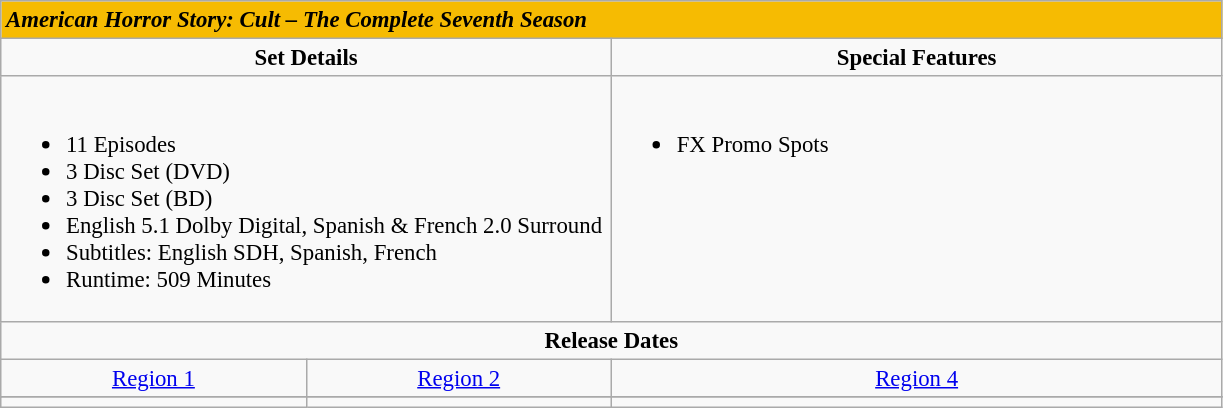<table class="wikitable" style="font-size: 95%;">
<tr style="background:#F6BB02;">
<td colspan="3"><span> <strong><em>American Horror Story: Cult – The Complete Seventh Season</em></strong></span></td>
</tr>
<tr style="vertical-align:top; text-align:center;">
<td style="width:400px;" colspan="2"><strong>Set Details</strong></td>
<td style="width:400px; " colspan="2"><strong>Special Features</strong></td>
</tr>
<tr valign="top">
<td colspan="2"  style="text-align:left; width:400px;"><br><ul><li>11 Episodes</li><li>3 Disc Set (DVD)</li><li>3 Disc Set (BD)</li><li>English 5.1 Dolby Digital, Spanish & French 2.0 Surround</li><li>Subtitles: English SDH, Spanish, French</li><li>Runtime: 509 Minutes</li></ul></td>
<td colspan="3"  style="text-align:left; width:400px;"><br><ul><li>FX Promo Spots</li></ul></td>
</tr>
<tr>
<td colspan="3" style="text-align:center;"><strong>Release Dates</strong></td>
</tr>
<tr>
<td style="text-align:center;"><a href='#'>Region 1</a></td>
<td style="text-align:center;"><a href='#'>Region 2</a></td>
<td style="text-align:center;"><a href='#'>Region 4</a></td>
</tr>
<tr style="text-align:center;">
</tr>
<tr style="text-align:center;">
</tr>
<tr>
<td colspan="1"></td>
<td colspan="1"></td>
<td colspan="1"></td>
</tr>
</table>
